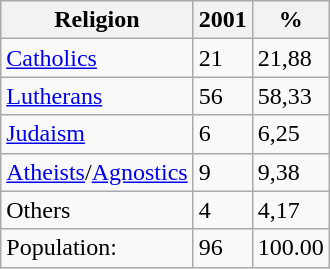<table class="wikitable">
<tr>
<th>Religion</th>
<th>2001</th>
<th>%</th>
</tr>
<tr>
<td><a href='#'>Catholics</a></td>
<td>21</td>
<td>21,88</td>
</tr>
<tr>
<td><a href='#'>Lutherans</a></td>
<td>56</td>
<td>58,33</td>
</tr>
<tr>
<td><a href='#'>Judaism</a></td>
<td>6</td>
<td>6,25</td>
</tr>
<tr>
<td><a href='#'>Atheists</a>/<a href='#'>Agnostics</a></td>
<td>9</td>
<td>9,38</td>
</tr>
<tr>
<td>Others</td>
<td>4</td>
<td>4,17</td>
</tr>
<tr>
<td>Population:</td>
<td>96</td>
<td>100.00</td>
</tr>
</table>
